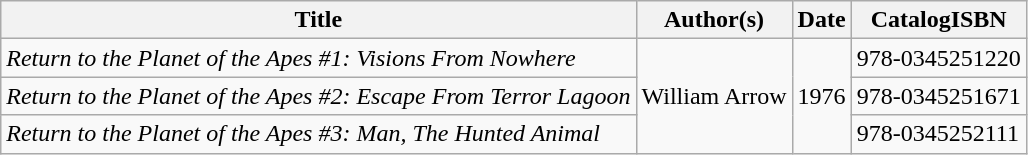<table class="wikitable">
<tr>
<th>Title</th>
<th>Author(s)</th>
<th>Date</th>
<th>CatalogISBN</th>
</tr>
<tr>
<td><em>Return to the Planet of the Apes #1: Visions From Nowhere</em></td>
<td rowspan="3">William Arrow</td>
<td rowspan="3">1976</td>
<td>978-0345251220</td>
</tr>
<tr>
<td><em>Return to the Planet of the Apes #2: Escape From Terror Lagoon</em></td>
<td>978-0345251671</td>
</tr>
<tr>
<td><em>Return to the Planet of the Apes #3: Man, The Hunted Animal</em></td>
<td>978-0345252111</td>
</tr>
</table>
